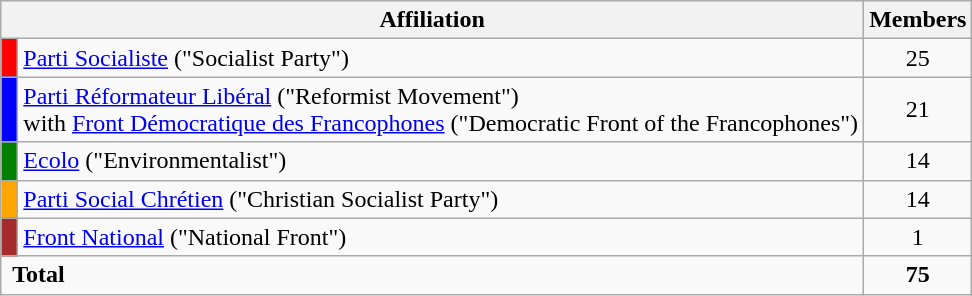<table class="wikitable">
<tr>
<th colspan=2>Affiliation</th>
<th>Members</th>
</tr>
<tr>
<td bgcolor="red"> </td>
<td><a href='#'>Parti Socialiste</a> ("Socialist Party")</td>
<td align="center">25</td>
</tr>
<tr>
<td bgcolor="blue"> </td>
<td><a href='#'>Parti Réformateur Libéral</a> ("Reformist Movement")<br>with <a href='#'>Front Démocratique des Francophones</a> ("Democratic Front of the Francophones")</td>
<td align="center">21</td>
</tr>
<tr>
<td bgcolor="green"> </td>
<td><a href='#'>Ecolo</a> ("Environmentalist")</td>
<td align="center">14</td>
</tr>
<tr>
<td bgcolor="orange"> </td>
<td><a href='#'>Parti Social Chrétien</a> ("Christian Socialist Party")</td>
<td align="center">14</td>
</tr>
<tr>
<td bgcolor="brown"> </td>
<td><a href='#'>Front National</a> ("National Front")</td>
<td align="center">1</td>
</tr>
<tr>
<td colspan=2 rowspan="1"> <strong>Total</strong><br></td>
<td align="center"><strong>75</strong></td>
</tr>
</table>
